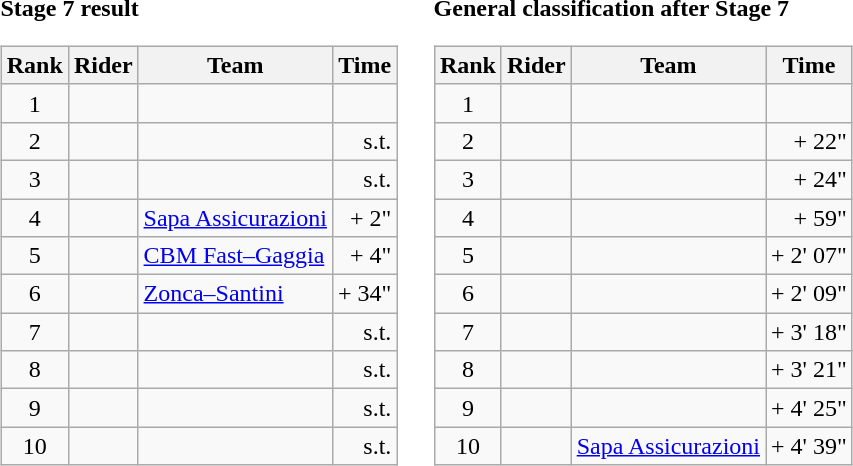<table>
<tr>
<td><strong>Stage 7 result</strong><br><table class="wikitable">
<tr>
<th scope="col">Rank</th>
<th scope="col">Rider</th>
<th scope="col">Team</th>
<th scope="col">Time</th>
</tr>
<tr>
<td style="text-align:center;">1</td>
<td></td>
<td></td>
<td style="text-align:right;"></td>
</tr>
<tr>
<td style="text-align:center;">2</td>
<td></td>
<td></td>
<td style="text-align:right;">s.t.</td>
</tr>
<tr>
<td style="text-align:center;">3</td>
<td></td>
<td></td>
<td style="text-align:right;">s.t.</td>
</tr>
<tr>
<td style="text-align:center;">4</td>
<td></td>
<td><a href='#'>Sapa Assicurazioni</a></td>
<td style="text-align:right;">+ 2"</td>
</tr>
<tr>
<td style="text-align:center;">5</td>
<td></td>
<td><a href='#'>CBM Fast–Gaggia</a></td>
<td style="text-align:right;">+ 4"</td>
</tr>
<tr>
<td style="text-align:center;">6</td>
<td></td>
<td><a href='#'>Zonca–Santini</a></td>
<td style="text-align:right;">+ 34"</td>
</tr>
<tr>
<td style="text-align:center;">7</td>
<td></td>
<td></td>
<td style="text-align:right;">s.t.</td>
</tr>
<tr>
<td style="text-align:center;">8</td>
<td></td>
<td></td>
<td style="text-align:right;">s.t.</td>
</tr>
<tr>
<td style="text-align:center;">9</td>
<td></td>
<td></td>
<td style="text-align:right;">s.t.</td>
</tr>
<tr>
<td style="text-align:center;">10</td>
<td></td>
<td></td>
<td style="text-align:right;">s.t.</td>
</tr>
</table>
</td>
<td></td>
<td><strong>General classification after Stage 7</strong><br><table class="wikitable">
<tr>
<th scope="col">Rank</th>
<th scope="col">Rider</th>
<th scope="col">Team</th>
<th scope="col">Time</th>
</tr>
<tr>
<td style="text-align:center;">1</td>
<td></td>
<td></td>
<td style="text-align:right;"></td>
</tr>
<tr>
<td style="text-align:center;">2</td>
<td></td>
<td></td>
<td style="text-align:right;">+ 22"</td>
</tr>
<tr>
<td style="text-align:center;">3</td>
<td></td>
<td></td>
<td style="text-align:right;">+ 24"</td>
</tr>
<tr>
<td style="text-align:center;">4</td>
<td></td>
<td></td>
<td style="text-align:right;">+ 59"</td>
</tr>
<tr>
<td style="text-align:center;">5</td>
<td></td>
<td></td>
<td style="text-align:right;">+ 2' 07"</td>
</tr>
<tr>
<td style="text-align:center;">6</td>
<td></td>
<td></td>
<td style="text-align:right;">+ 2' 09"</td>
</tr>
<tr>
<td style="text-align:center;">7</td>
<td></td>
<td></td>
<td style="text-align:right;">+ 3' 18"</td>
</tr>
<tr>
<td style="text-align:center;">8</td>
<td></td>
<td></td>
<td style="text-align:right;">+ 3' 21"</td>
</tr>
<tr>
<td style="text-align:center;">9</td>
<td></td>
<td></td>
<td style="text-align:right;">+ 4' 25"</td>
</tr>
<tr>
<td style="text-align:center;">10</td>
<td></td>
<td><a href='#'>Sapa Assicurazioni</a></td>
<td style="text-align:right;">+ 4' 39"</td>
</tr>
</table>
</td>
</tr>
</table>
